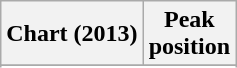<table class="wikitable sortable plainrowheaders" style="text-align:center">
<tr>
<th>Chart (2013)</th>
<th>Peak<br>position</th>
</tr>
<tr>
</tr>
<tr>
</tr>
<tr>
</tr>
<tr>
</tr>
<tr>
</tr>
</table>
